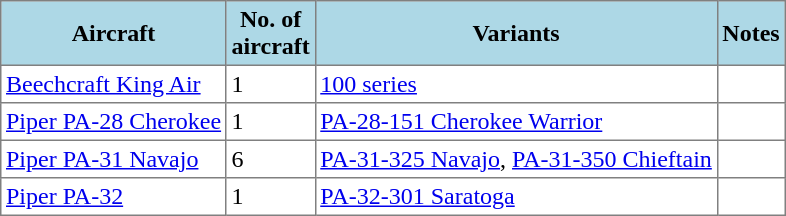<table class="toccolours" border="1" cellpadding="3" style="border-collapse:collapse">
<tr bgcolor=lightblue>
<th>Aircraft</th>
<th>No. of<br>aircraft</th>
<th>Variants</th>
<th>Notes</th>
</tr>
<tr>
<td><a href='#'>Beechcraft King Air</a></td>
<td>1</td>
<td><a href='#'>100 series</a></td>
<td></td>
</tr>
<tr>
<td><a href='#'>Piper PA-28 Cherokee</a></td>
<td>1</td>
<td><a href='#'>PA-28-151 Cherokee Warrior</a></td>
<td></td>
</tr>
<tr>
<td><a href='#'>Piper PA-31 Navajo</a></td>
<td>6</td>
<td><a href='#'>PA-31-325 Navajo</a>, <a href='#'>PA-31-350 Chieftain</a></td>
<td></td>
</tr>
<tr>
<td><a href='#'>Piper PA-32</a></td>
<td>1</td>
<td><a href='#'>PA-32-301 Saratoga</a></td>
<td></td>
</tr>
</table>
